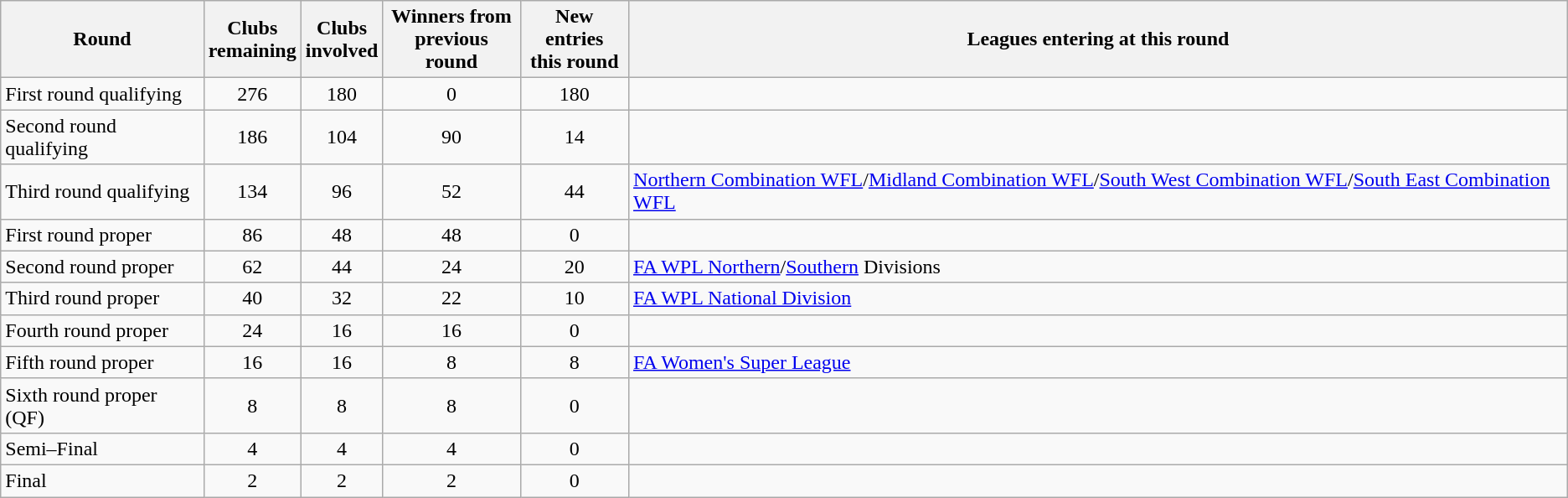<table class="wikitable">
<tr>
<th>Round</th>
<th>Clubs<br>remaining</th>
<th>Clubs<br>involved</th>
<th>Winners from<br>previous round</th>
<th>New entries<br>this round</th>
<th>Leagues entering at this round</th>
</tr>
<tr>
<td>First round qualifying</td>
<td style="text-align:center;">276</td>
<td style="text-align:center;">180</td>
<td style="text-align:center;">0</td>
<td style="text-align:center;">180</td>
<td></td>
</tr>
<tr>
<td>Second round qualifying</td>
<td style="text-align:center;">186</td>
<td style="text-align:center;">104</td>
<td style="text-align:center;">90</td>
<td style="text-align:center;">14</td>
<td></td>
</tr>
<tr>
<td>Third round qualifying</td>
<td style="text-align:center;">134</td>
<td style="text-align:center;">96</td>
<td style="text-align:center;">52</td>
<td style="text-align:center;">44</td>
<td><a href='#'>Northern Combination WFL</a>/<a href='#'>Midland Combination WFL</a>/<a href='#'>South West Combination WFL</a>/<a href='#'>South East Combination WFL</a></td>
</tr>
<tr>
<td>First round proper</td>
<td style="text-align:center;">86</td>
<td style="text-align:center;">48</td>
<td style="text-align:center;">48</td>
<td style="text-align:center;">0</td>
<td></td>
</tr>
<tr>
<td>Second round proper</td>
<td style="text-align:center;">62</td>
<td style="text-align:center;">44</td>
<td style="text-align:center;">24</td>
<td style="text-align:center;">20</td>
<td><a href='#'>FA WPL Northern</a>/<a href='#'>Southern</a> Divisions</td>
</tr>
<tr>
<td>Third round proper</td>
<td style="text-align:center;">40</td>
<td style="text-align:center;">32</td>
<td style="text-align:center;">22</td>
<td style="text-align:center;">10</td>
<td><a href='#'>FA WPL National Division</a></td>
</tr>
<tr>
<td>Fourth round proper</td>
<td style="text-align:center;">24</td>
<td style="text-align:center;">16</td>
<td style="text-align:center;">16</td>
<td style="text-align:center;">0</td>
<td></td>
</tr>
<tr>
<td>Fifth round proper</td>
<td style="text-align:center;">16</td>
<td style="text-align:center;">16</td>
<td style="text-align:center;">8</td>
<td style="text-align:center;">8</td>
<td><a href='#'>FA Women's Super League</a></td>
</tr>
<tr>
<td>Sixth round proper (QF)</td>
<td style="text-align:center;">8</td>
<td style="text-align:center;">8</td>
<td style="text-align:center;">8</td>
<td style="text-align:center;">0</td>
<td></td>
</tr>
<tr>
<td>Semi–Final</td>
<td style="text-align:center;">4</td>
<td style="text-align:center;">4</td>
<td style="text-align:center;">4</td>
<td style="text-align:center;">0</td>
<td></td>
</tr>
<tr>
<td>Final</td>
<td style="text-align:center;">2</td>
<td style="text-align:center;">2</td>
<td style="text-align:center;">2</td>
<td style="text-align:center;">0</td>
<td></td>
</tr>
</table>
